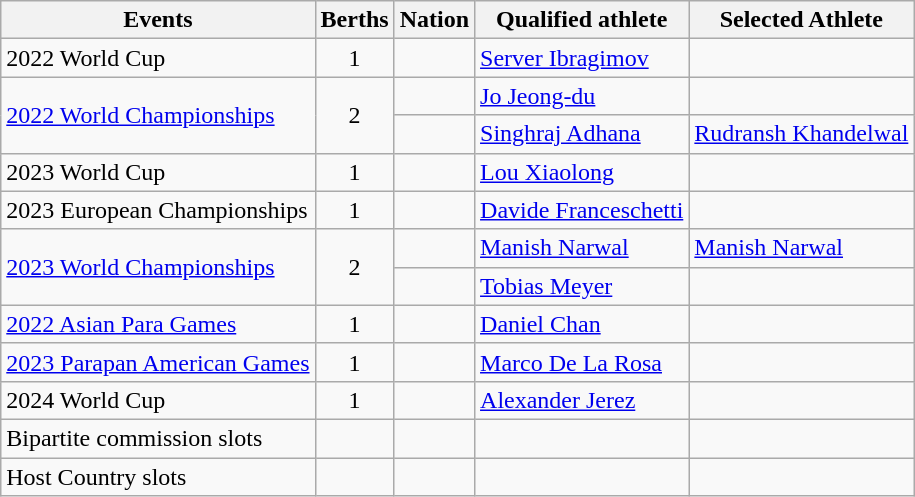<table class="wikitable">
<tr>
<th>Events</th>
<th>Berths</th>
<th>Nation</th>
<th>Qualified athlete</th>
<th>Selected Athlete</th>
</tr>
<tr>
<td>2022 World Cup</td>
<td align=center>1</td>
<td></td>
<td><a href='#'>Server Ibragimov</a></td>
<td></td>
</tr>
<tr>
<td rowspan="2"><a href='#'>2022 World Championships</a></td>
<td rowspan="2" align=center>2</td>
<td></td>
<td><a href='#'>Jo Jeong-du</a></td>
<td></td>
</tr>
<tr>
<td></td>
<td><a href='#'>Singhraj Adhana</a></td>
<td><a href='#'>Rudransh Khandelwal</a></td>
</tr>
<tr>
<td>2023 World Cup</td>
<td align=center>1</td>
<td></td>
<td><a href='#'>Lou Xiaolong</a></td>
<td></td>
</tr>
<tr>
<td>2023 European Championships</td>
<td align=center>1</td>
<td></td>
<td><a href='#'>Davide Franceschetti</a></td>
<td></td>
</tr>
<tr>
<td rowspan="2"><a href='#'>2023 World Championships</a></td>
<td rowspan="2" align=center>2</td>
<td></td>
<td><a href='#'>Manish Narwal</a></td>
<td><a href='#'>Manish Narwal</a></td>
</tr>
<tr>
<td></td>
<td><a href='#'>Tobias Meyer</a></td>
<td></td>
</tr>
<tr>
<td><a href='#'>2022 Asian Para Games</a></td>
<td align=center>1</td>
<td></td>
<td><a href='#'>Daniel Chan</a></td>
<td></td>
</tr>
<tr>
<td><a href='#'>2023 Parapan American Games</a></td>
<td align=center>1</td>
<td></td>
<td><a href='#'>Marco De La Rosa</a></td>
<td></td>
</tr>
<tr>
<td>2024 World Cup</td>
<td align=center>1</td>
<td></td>
<td><a href='#'>Alexander Jerez</a></td>
<td></td>
</tr>
<tr>
<td>Bipartite commission slots</td>
<td></td>
<td></td>
<td></td>
<td></td>
</tr>
<tr>
<td>Host Country slots</td>
<td></td>
<td></td>
<td></td>
<td></td>
</tr>
</table>
